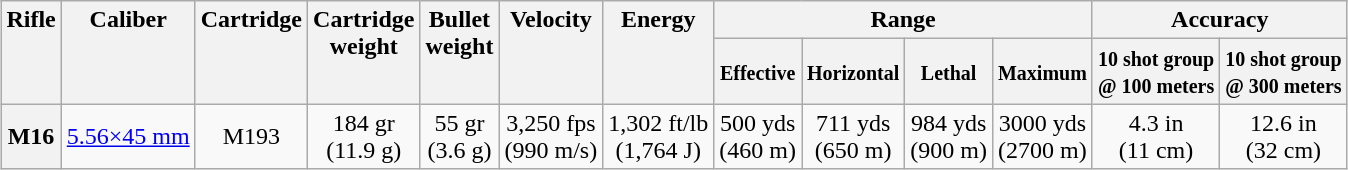<table class="wikitable" style="margin: 1em auto; text-align:center;">
<tr valign="top">
<th rowspan="2">Rifle</th>
<th rowspan="2">Caliber</th>
<th rowspan="2">Cartridge</th>
<th rowspan="2">Cartridge <br>weight</th>
<th rowspan="2">Bullet <br>weight</th>
<th rowspan="2">Velocity</th>
<th rowspan="2">Energy</th>
<th colspan="4">Range</th>
<th colspan="2">Accuracy</th>
</tr>
<tr>
<th><small>Effective</small></th>
<th><small>Horizontal</small></th>
<th><small>Lethal</small></th>
<th><small>Maximum</small></th>
<th><small>10 shot group <br>@ 100 meters</small></th>
<th><small>10 shot group <br>@ 300 meters</small></th>
</tr>
<tr>
<th>M16</th>
<td><a href='#'>5.56×45 mm</a></td>
<td>M193</td>
<td>184 gr <br>(11.9 g)</td>
<td>55 gr <br>(3.6 g)</td>
<td>3,250 fps <br>(990 m/s)</td>
<td>1,302 ft/lb <br>(1,764 J)</td>
<td>500 yds <br>(460 m)</td>
<td>711 yds <br>(650 m)</td>
<td>984 yds <br>(900 m)</td>
<td>3000 yds <br>(2700 m)</td>
<td>4.3 in <br>(11 cm)</td>
<td>12.6 in <br>(32 cm)</td>
</tr>
</table>
